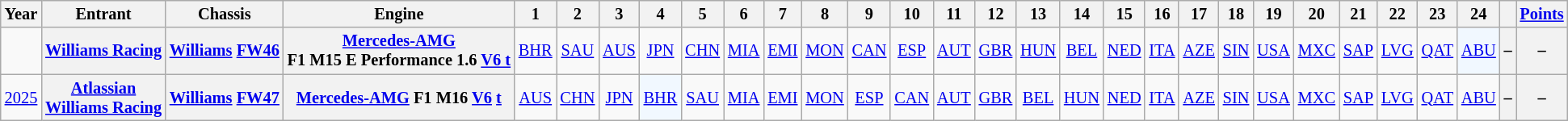<table class="wikitable" style="text-align:center; font-size:85%">
<tr>
<th>Year</th>
<th>Entrant</th>
<th>Chassis</th>
<th>Engine</th>
<th>1</th>
<th>2</th>
<th>3</th>
<th>4</th>
<th>5</th>
<th>6</th>
<th>7</th>
<th>8</th>
<th>9</th>
<th>10</th>
<th>11</th>
<th>12</th>
<th>13</th>
<th>14</th>
<th>15</th>
<th>16</th>
<th>17</th>
<th>18</th>
<th>19</th>
<th>20</th>
<th>21</th>
<th>22</th>
<th>23</th>
<th>24</th>
<th></th>
<th><a href='#'>Points</a></th>
</tr>
<tr>
<td></td>
<th nowrap><a href='#'>Williams Racing</a></th>
<th nowrap><a href='#'>Williams</a> <a href='#'>FW46</a></th>
<th nowrap><a href='#'>Mercedes-AMG</a><br>F1 M15 E Performance 1.6 <a href='#'>V6 t</a></th>
<td><a href='#'>BHR</a></td>
<td><a href='#'>SAU</a></td>
<td><a href='#'>AUS</a></td>
<td><a href='#'>JPN</a></td>
<td><a href='#'>CHN</a></td>
<td><a href='#'>MIA</a></td>
<td><a href='#'>EMI</a></td>
<td><a href='#'>MON</a></td>
<td><a href='#'>CAN</a></td>
<td><a href='#'>ESP</a></td>
<td><a href='#'>AUT</a></td>
<td><a href='#'>GBR</a></td>
<td><a href='#'>HUN</a></td>
<td><a href='#'>BEL</a></td>
<td><a href='#'>NED</a></td>
<td><a href='#'>ITA</a></td>
<td><a href='#'>AZE</a></td>
<td><a href='#'>SIN</a></td>
<td><a href='#'>USA</a></td>
<td><a href='#'>MXC</a></td>
<td><a href='#'>SAP</a></td>
<td><a href='#'>LVG</a></td>
<td><a href='#'>QAT</a></td>
<td style="background:#F1F8FF;"><a href='#'>ABU</a><br></td>
<th>–</th>
<th>–</th>
</tr>
<tr>
<td><a href='#'>2025</a></td>
<th><a href='#'>Atlassian Williams Racing</a></th>
<th><a href='#'>Williams</a> <a href='#'>FW47</a></th>
<th><a href='#'>Mercedes-AMG</a> F1 M16 <a href='#'>V6</a> <a href='#'>t</a></th>
<td><a href='#'>AUS</a></td>
<td><a href='#'>CHN</a></td>
<td><a href='#'>JPN</a></td>
<td style="background:#F1F8FF;"><a href='#'>BHR</a><br></td>
<td><a href='#'>SAU</a></td>
<td><a href='#'>MIA</a></td>
<td><a href='#'>EMI</a></td>
<td><a href='#'>MON</a></td>
<td><a href='#'>ESP</a></td>
<td><a href='#'>CAN</a></td>
<td><a href='#'>AUT</a></td>
<td><a href='#'>GBR</a></td>
<td><a href='#'>BEL</a></td>
<td><a href='#'>HUN</a></td>
<td><a href='#'>NED</a></td>
<td><a href='#'>ITA</a></td>
<td><a href='#'>AZE</a></td>
<td><a href='#'>SIN</a></td>
<td><a href='#'>USA</a></td>
<td><a href='#'>MXC</a></td>
<td><a href='#'>SAP</a></td>
<td><a href='#'>LVG</a></td>
<td><a href='#'>QAT</a></td>
<td><a href='#'>ABU</a></td>
<th>–</th>
<th>–</th>
</tr>
</table>
